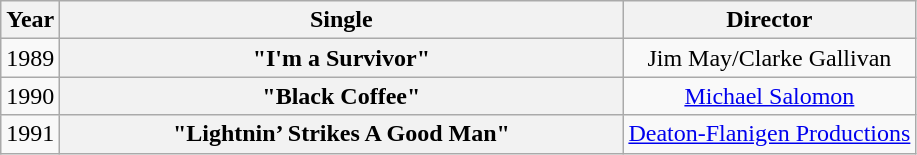<table class="wikitable plainrowheaders" style="text-align:center;">
<tr>
<th>Year</th>
<th style="width:23em;">Single</th>
<th>Director</th>
</tr>
<tr>
<td>1989</td>
<th scope="row">"I'm a Survivor"</th>
<td>Jim May/Clarke Gallivan</td>
</tr>
<tr>
<td>1990</td>
<th scope="row">"Black Coffee"</th>
<td><a href='#'>Michael Salomon</a></td>
</tr>
<tr>
<td>1991</td>
<th scope="row">"Lightnin’ Strikes A Good Man"</th>
<td><a href='#'>Deaton-Flanigen Productions</a></td>
</tr>
</table>
